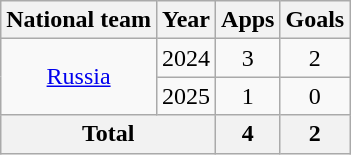<table class="wikitable" style="text-align:center">
<tr>
<th>National team</th>
<th>Year</th>
<th>Apps</th>
<th>Goals</th>
</tr>
<tr>
<td rowspan="2"><a href='#'>Russia</a></td>
<td>2024</td>
<td>3</td>
<td>2</td>
</tr>
<tr>
<td>2025</td>
<td>1</td>
<td>0</td>
</tr>
<tr>
<th colspan="2">Total</th>
<th>4</th>
<th>2</th>
</tr>
</table>
